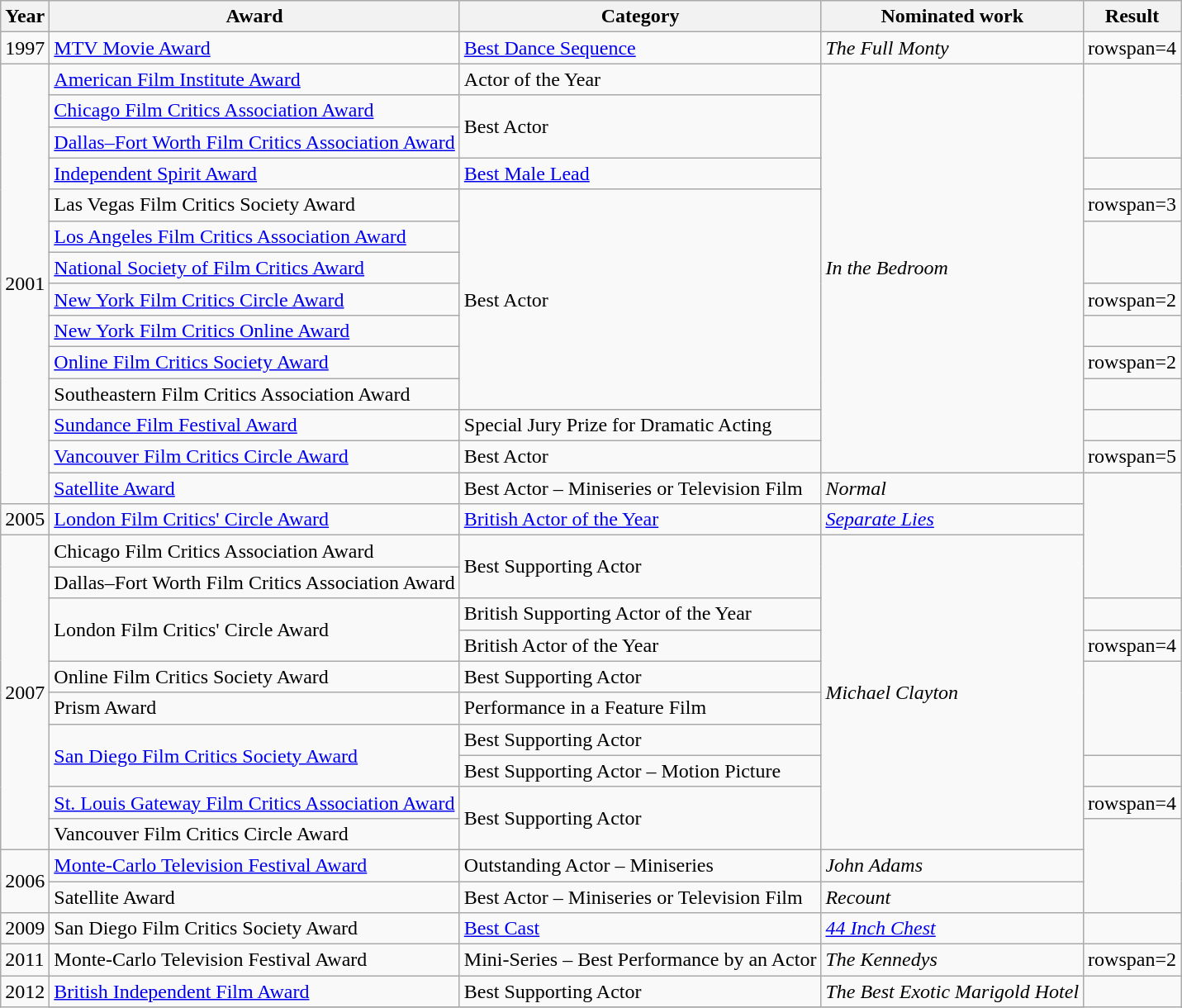<table class="wikitable sortable">
<tr>
<th>Year</th>
<th>Award</th>
<th>Category</th>
<th>Nominated work</th>
<th>Result</th>
</tr>
<tr>
<td>1997</td>
<td><a href='#'>MTV Movie Award</a></td>
<td><a href='#'>Best Dance Sequence</a></td>
<td><em>The Full Monty</em></td>
<td>rowspan=4 </td>
</tr>
<tr>
<td rowspan=14>2001</td>
<td><a href='#'>American Film Institute Award</a></td>
<td>Actor of the Year</td>
<td rowspan=13><em>In the Bedroom</em></td>
</tr>
<tr>
<td><a href='#'>Chicago Film Critics Association Award</a></td>
<td rowspan=2>Best Actor</td>
</tr>
<tr>
<td><a href='#'>Dallas–Fort Worth Film Critics Association Award</a></td>
</tr>
<tr>
<td><a href='#'>Independent Spirit Award</a></td>
<td><a href='#'>Best Male Lead</a></td>
<td></td>
</tr>
<tr>
<td>Las Vegas Film Critics Society Award</td>
<td rowspan=7>Best Actor</td>
<td>rowspan=3 </td>
</tr>
<tr>
<td><a href='#'>Los Angeles Film Critics Association Award</a></td>
</tr>
<tr>
<td><a href='#'>National Society of Film Critics Award</a></td>
</tr>
<tr>
<td><a href='#'>New York Film Critics Circle Award</a></td>
<td>rowspan=2 </td>
</tr>
<tr>
<td><a href='#'>New York Film Critics Online Award</a></td>
</tr>
<tr>
<td><a href='#'>Online Film Critics Society Award</a></td>
<td>rowspan=2 </td>
</tr>
<tr>
<td>Southeastern Film Critics Association Award</td>
</tr>
<tr>
<td><a href='#'>Sundance Film Festival Award</a></td>
<td>Special Jury Prize for Dramatic Acting</td>
<td></td>
</tr>
<tr>
<td><a href='#'>Vancouver Film Critics Circle Award</a></td>
<td>Best Actor</td>
<td>rowspan=5 </td>
</tr>
<tr>
<td><a href='#'>Satellite Award</a></td>
<td>Best Actor – Miniseries or Television Film</td>
<td><em>Normal</em></td>
</tr>
<tr>
<td>2005</td>
<td><a href='#'>London Film Critics' Circle Award</a></td>
<td><a href='#'>British Actor of the Year</a></td>
<td><em><a href='#'>Separate Lies</a></em></td>
</tr>
<tr>
<td rowspan=10>2007</td>
<td>Chicago Film Critics Association Award</td>
<td rowspan=2>Best Supporting Actor</td>
<td rowspan=10><em>Michael Clayton</em></td>
</tr>
<tr>
<td>Dallas–Fort Worth Film Critics Association Award</td>
</tr>
<tr>
<td rowspan=2>London Film Critics' Circle Award</td>
<td>British Supporting Actor of the Year</td>
<td></td>
</tr>
<tr>
<td>British Actor of the Year</td>
<td>rowspan=4 </td>
</tr>
<tr>
<td>Online Film Critics Society Award</td>
<td>Best Supporting Actor</td>
</tr>
<tr>
<td>Prism Award</td>
<td>Performance in a Feature Film</td>
</tr>
<tr>
<td rowspan=2><a href='#'>San Diego Film Critics Society Award</a></td>
<td>Best Supporting Actor</td>
</tr>
<tr>
<td>Best Supporting Actor – Motion Picture</td>
<td></td>
</tr>
<tr>
<td><a href='#'>St. Louis Gateway Film Critics Association Award</a></td>
<td rowspan=2>Best Supporting Actor</td>
<td>rowspan=4 </td>
</tr>
<tr>
<td>Vancouver Film Critics Circle Award</td>
</tr>
<tr>
<td rowspan=2>2006</td>
<td><a href='#'>Monte-Carlo Television Festival Award</a></td>
<td>Outstanding Actor – Miniseries</td>
<td><em>John Adams</em></td>
</tr>
<tr>
<td>Satellite Award</td>
<td>Best Actor – Miniseries or Television Film</td>
<td><em>Recount</em></td>
</tr>
<tr>
<td>2009</td>
<td>San Diego Film Critics Society Award</td>
<td><a href='#'>Best Cast</a></td>
<td><em><a href='#'>44 Inch Chest</a></em></td>
<td></td>
</tr>
<tr>
<td>2011</td>
<td>Monte-Carlo Television Festival Award</td>
<td>Mini-Series – Best Performance by an Actor</td>
<td><em>The Kennedys</em></td>
<td>rowspan=2 </td>
</tr>
<tr>
<td rowspan=2>2012</td>
<td><a href='#'>British Independent Film Award</a></td>
<td>Best Supporting Actor</td>
<td><em>The Best Exotic Marigold Hotel</em></td>
</tr>
<tr>
</tr>
</table>
